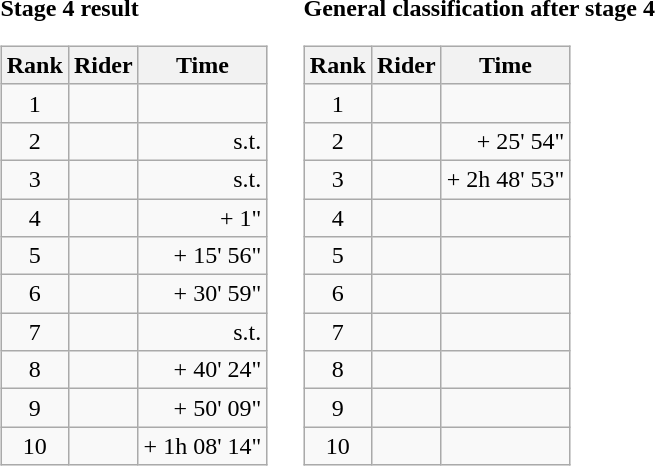<table>
<tr>
<td><strong>Stage 4 result</strong><br><table class="wikitable">
<tr>
<th scope="col">Rank</th>
<th scope="col">Rider</th>
<th scope="col">Time</th>
</tr>
<tr>
<td style="text-align:center;">1</td>
<td></td>
<td style="text-align:right;"></td>
</tr>
<tr>
<td style="text-align:center;">2</td>
<td></td>
<td style="text-align:right;">s.t.</td>
</tr>
<tr>
<td style="text-align:center;">3</td>
<td></td>
<td style="text-align:right;">s.t.</td>
</tr>
<tr>
<td style="text-align:center;">4</td>
<td></td>
<td style="text-align:right;">+ 1"</td>
</tr>
<tr>
<td style="text-align:center;">5</td>
<td></td>
<td style="text-align:right;">+ 15' 56"</td>
</tr>
<tr>
<td style="text-align:center;">6</td>
<td></td>
<td style="text-align:right;">+ 30' 59"</td>
</tr>
<tr>
<td style="text-align:center;">7</td>
<td></td>
<td style="text-align:right;">s.t.</td>
</tr>
<tr>
<td style="text-align:center;">8</td>
<td></td>
<td style="text-align:right;">+ 40' 24"</td>
</tr>
<tr>
<td style="text-align:center;">9</td>
<td></td>
<td style="text-align:right;">+ 50' 09"</td>
</tr>
<tr>
<td style="text-align:center;">10</td>
<td></td>
<td style="text-align:right;">+ 1h 08' 14"</td>
</tr>
</table>
</td>
<td></td>
<td><strong>General classification after stage 4</strong><br><table class="wikitable">
<tr>
<th scope="col">Rank</th>
<th scope="col">Rider</th>
<th scope="col">Time</th>
</tr>
<tr>
<td style="text-align:center;">1</td>
<td></td>
<td style="text-align:right;"></td>
</tr>
<tr>
<td style="text-align:center;">2</td>
<td></td>
<td style="text-align:right;">+ 25' 54"</td>
</tr>
<tr>
<td style="text-align:center;">3</td>
<td></td>
<td style="text-align:right;">+ 2h 48' 53"</td>
</tr>
<tr>
<td style="text-align:center;">4</td>
<td></td>
<td></td>
</tr>
<tr>
<td style="text-align:center;">5</td>
<td></td>
<td></td>
</tr>
<tr>
<td style="text-align:center;">6</td>
<td></td>
<td></td>
</tr>
<tr>
<td style="text-align:center;">7</td>
<td></td>
<td></td>
</tr>
<tr>
<td style="text-align:center;">8</td>
<td></td>
<td></td>
</tr>
<tr>
<td style="text-align:center;">9</td>
<td></td>
<td></td>
</tr>
<tr>
<td style="text-align:center;">10</td>
<td></td>
<td></td>
</tr>
</table>
</td>
</tr>
</table>
